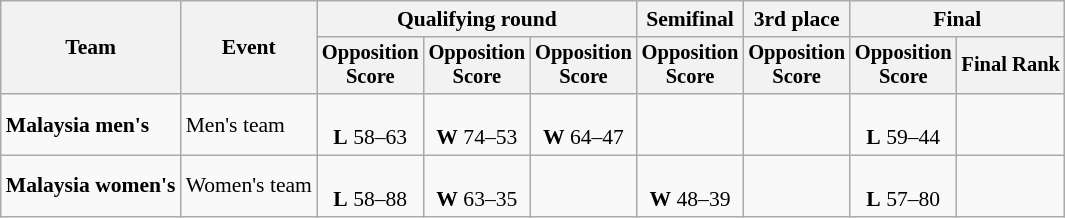<table class="wikitable" style="font-size:90%">
<tr>
<th rowspan=2>Team</th>
<th rowspan=2>Event</th>
<th colspan=3>Qualifying round</th>
<th>Semifinal</th>
<th>3rd place</th>
<th colspan=2>Final</th>
</tr>
<tr style="font-size:95%">
<th>Opposition<br>Score</th>
<th>Opposition<br>Score</th>
<th>Opposition<br>Score</th>
<th>Opposition<br>Score</th>
<th>Opposition<br>Score</th>
<th>Opposition<br>Score</th>
<th>Final Rank</th>
</tr>
<tr align=center>
<td align=left><strong>Malaysia men's</strong></td>
<td align=left>Men's team</td>
<td><br><strong>L</strong> 58–63</td>
<td><br><strong>W</strong> 74–53</td>
<td><br><strong>W</strong> 64–47</td>
<td></td>
<td></td>
<td><br><strong>L</strong> 59–44</td>
<td></td>
</tr>
<tr align=center>
<td align=left><strong>Malaysia women's</strong></td>
<td align=left>Women's team</td>
<td><br><strong>L</strong> 58–88</td>
<td><br><strong>W</strong> 63–35</td>
<td></td>
<td><br><strong>W</strong> 48–39</td>
<td></td>
<td><br><strong>L</strong> 57–80</td>
<td></td>
</tr>
</table>
